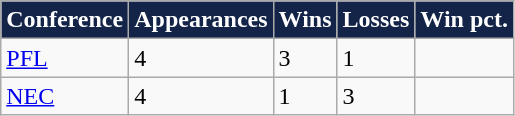<table class="wikitable sortable plainrowheaders">
<tr>
<th style="background:#132448; color:#FFFFFF;">Conference</th>
<th style="background:#132448; color:#FFFFFF;">Appearances</th>
<th style="background:#132448; color:#FFFFFF;">Wins</th>
<th style="background:#132448; color:#FFFFFF;">Losses</th>
<th style="background:#132448; color:#FFFFFF;">Win pct.</th>
</tr>
<tr>
<td><a href='#'>PFL</a></td>
<td>4</td>
<td>3</td>
<td>1</td>
<td></td>
</tr>
<tr>
<td><a href='#'>NEC</a></td>
<td>4</td>
<td>1</td>
<td>3</td>
<td></td>
</tr>
</table>
